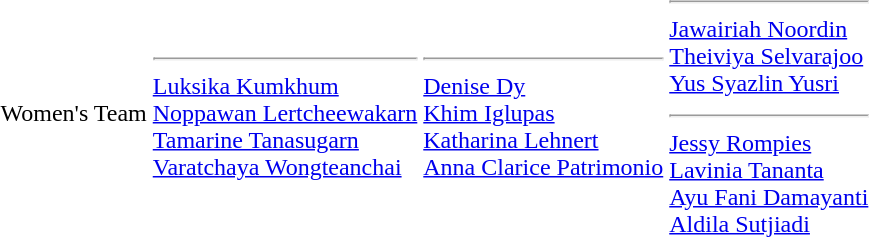<table>
<tr>
<td rowspan=2>Women's Team</td>
<td rowspan=2> <hr> <a href='#'>Luksika Kumkhum</a> <br> <a href='#'>Noppawan Lertcheewakarn</a> <br> <a href='#'>Tamarine Tanasugarn</a> <br> <a href='#'>Varatchaya Wongteanchai</a></td>
<td rowspan=2> <hr> <a href='#'>Denise Dy</a> <br> <a href='#'>Khim Iglupas</a> <br> <a href='#'>Katharina Lehnert</a> <br> <a href='#'>Anna Clarice Patrimonio</a></td>
<td> <hr> <a href='#'>Jawairiah Noordin</a> <br> <a href='#'>Theiviya Selvarajoo</a> <br> <a href='#'>Yus Syazlin Yusri</a></td>
</tr>
<tr>
<td> <hr> <a href='#'>Jessy Rompies</a> <br> <a href='#'>Lavinia Tananta</a> <br> <a href='#'>Ayu Fani Damayanti</a> <br> <a href='#'>Aldila Sutjiadi</a></td>
</tr>
<tr>
</tr>
</table>
